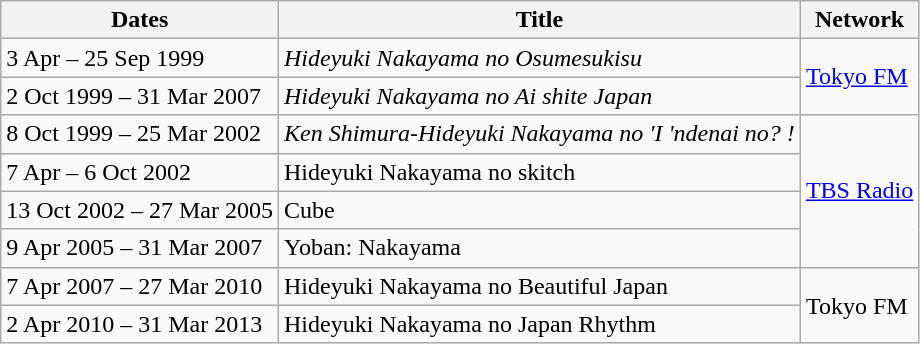<table class="wikitable">
<tr>
<th>Dates</th>
<th>Title</th>
<th>Network</th>
</tr>
<tr>
<td>3 Apr – 25 Sep 1999</td>
<td><em>Hideyuki Nakayama no Osumesukisu</em></td>
<td rowspan="2"><a href='#'>Tokyo FM</a></td>
</tr>
<tr>
<td>2 Oct 1999 – 31 Mar 2007</td>
<td><em>Hideyuki Nakayama no Ai shite Japan</em></td>
</tr>
<tr>
<td>8 Oct 1999 – 25 Mar 2002</td>
<td><em>Ken Shimura-Hideyuki Nakayama no 'I 'ndenai no? !<strong></td>
<td rowspan="4"><a href='#'>TBS Radio</a></td>
</tr>
<tr>
<td>7 Apr – 6 Oct 2002</td>
<td></em>Hideyuki Nakayama no skitch<em></td>
</tr>
<tr>
<td>13 Oct 2002 – 27 Mar 2005</td>
<td></em>Cube<em></td>
</tr>
<tr>
<td>9 Apr 2005 – 31 Mar 2007</td>
<td></em>Yoban: Nakayama<em></td>
</tr>
<tr>
<td>7 Apr 2007 – 27 Mar 2010</td>
<td></em>Hideyuki Nakayama no Beautiful Japan<em></td>
<td rowspan="2">Tokyo FM</td>
</tr>
<tr>
<td>2 Apr 2010 – 31 Mar 2013</td>
<td></em>Hideyuki Nakayama no Japan Rhythm<em></td>
</tr>
</table>
